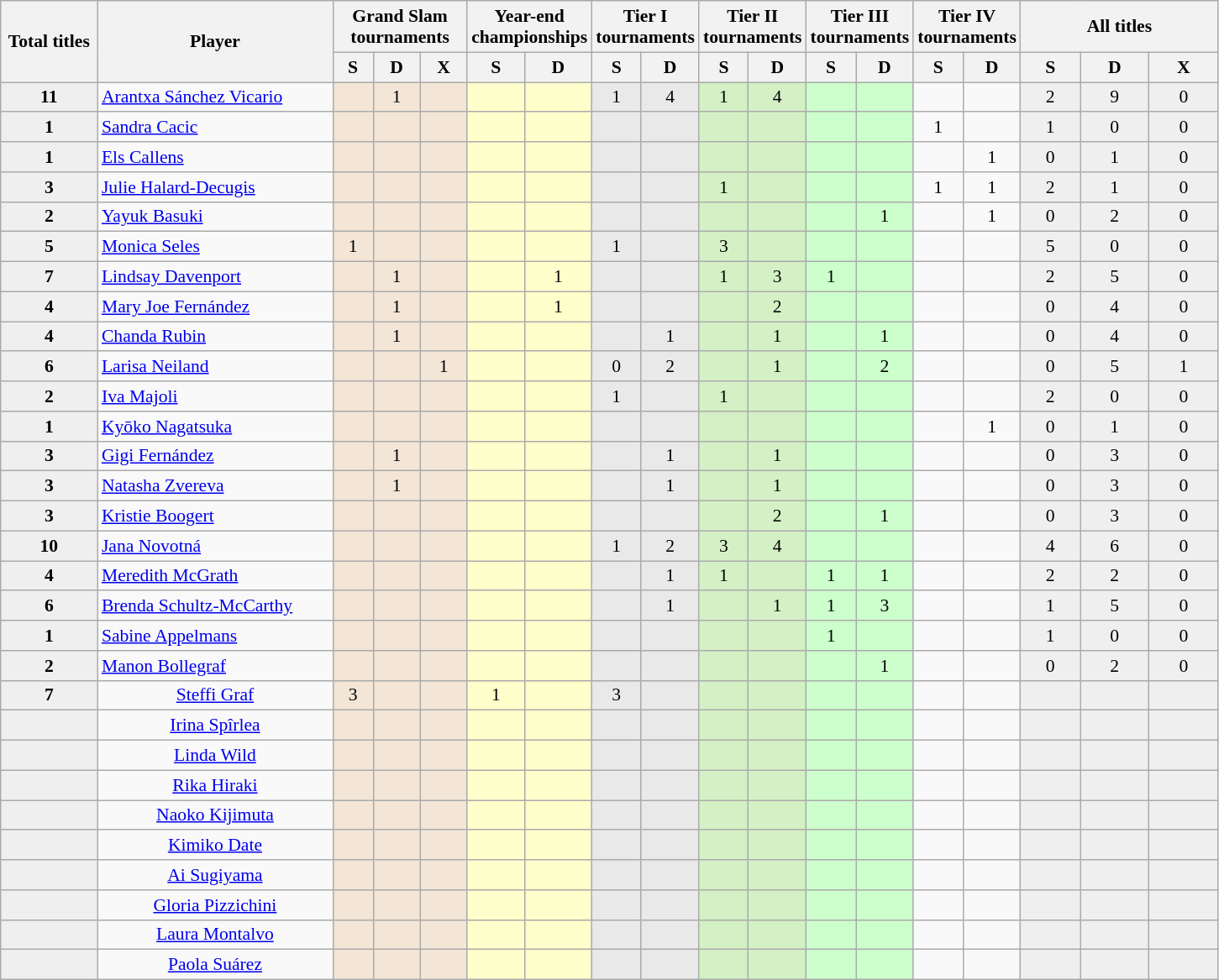<table class="wikitable" style="font-size:90%;">
<tr>
<th width=70 rowspan=2>Total titles</th>
<th width=180 rowspan=2>Player</th>
<th width=100 colspan="3">Grand Slam<br>tournaments</th>
<th width=70 colspan="2">Year-end<br>championships</th>
<th width=70 colspan="2">Tier I<br>tournaments</th>
<th width=70 colspan="2">Tier II<br>tournaments</th>
<th width=70 colspan="2">Tier III<br>tournaments</th>
<th width=70 colspan="2">Tier IV<br>tournaments</th>
<th width=150 colspan="3">All titles</th>
</tr>
<tr align=center>
<th>S</th>
<th>D</th>
<th>X</th>
<th>S</th>
<th>D</th>
<th>S</th>
<th>D</th>
<th>S</th>
<th>D</th>
<th>S</th>
<th>D</th>
<th>S</th>
<th>D</th>
<th>S</th>
<th>D</th>
<th>X</th>
</tr>
<tr align=center>
<td bgcolor=#efefef rowspan=1><strong>11</strong></td>
<td align=left> <a href='#'>Arantxa Sánchez Vicario</a></td>
<td bgcolor="#F3E6D7"></td>
<td bgcolor="#F3E6D7"> 1</td>
<td bgcolor="#F3E6D7"></td>
<td bgcolor="#FFFFCC"></td>
<td bgcolor="#FFFFCC"></td>
<td bgcolor="#E9E9E9"> 1</td>
<td bgcolor="#E9E9E9"> 4</td>
<td bgcolor="#D4F1C5"> 1</td>
<td bgcolor="#D4F1C5"> 4</td>
<td bgcolor="#CCFFCC"></td>
<td bgcolor="#CCFFCC"></td>
<td bgcolor=></td>
<td bgcolor=></td>
<td bgcolor="#efefef"> 2</td>
<td bgcolor="#efefef"> 9</td>
<td bgcolor=#efefef> 0</td>
</tr>
<tr align=center>
<td bgcolor=#efefef rowspan=1><strong>1</strong></td>
<td align=left> <a href='#'>Sandra Cacic</a></td>
<td bgcolor="#F3E6D7"></td>
<td bgcolor="#F3E6D7"></td>
<td bgcolor="#F3E6D7"></td>
<td bgcolor="#FFFFCC"></td>
<td bgcolor="#FFFFCC"></td>
<td bgcolor="#E9E9E9"></td>
<td bgcolor="#E9E9E9"></td>
<td bgcolor="#D4F1C5"></td>
<td bgcolor="#D4F1C5"></td>
<td bgcolor="#CCFFCC"></td>
<td bgcolor="#CCFFCC"></td>
<td bgcolor=> 1</td>
<td bgcolor=></td>
<td bgcolor="#efefef"> 1</td>
<td bgcolor="#efefef"> 0</td>
<td bgcolor=#efefef> 0</td>
</tr>
<tr align=center>
<td bgcolor=#efefef rowspan=1><strong>1</strong></td>
<td align=left> <a href='#'>Els Callens</a></td>
<td bgcolor="#F3E6D7"></td>
<td bgcolor="#F3E6D7"></td>
<td bgcolor="#F3E6D7"></td>
<td bgcolor="#FFFFCC"></td>
<td bgcolor="#FFFFCC"></td>
<td bgcolor="#E9E9E9"></td>
<td bgcolor="#E9E9E9"></td>
<td bgcolor="#D4F1C5"></td>
<td bgcolor="#D4F1C5"></td>
<td bgcolor="#CCFFCC"></td>
<td bgcolor="#CCFFCC"></td>
<td bgcolor=></td>
<td bgcolor=> 1</td>
<td bgcolor="#efefef"> 0</td>
<td bgcolor="#efefef"> 1</td>
<td bgcolor=#efefef> 0</td>
</tr>
<tr align=center>
<td bgcolor=#efefef rowspan=1><strong>3</strong></td>
<td align=left> <a href='#'>Julie Halard-Decugis</a></td>
<td bgcolor="#F3E6D7"></td>
<td bgcolor="#F3E6D7"></td>
<td bgcolor="#F3E6D7"></td>
<td bgcolor="#FFFFCC"></td>
<td bgcolor="#FFFFCC"></td>
<td bgcolor="#E9E9E9"></td>
<td bgcolor="#E9E9E9"></td>
<td bgcolor="#D4F1C5"> 1</td>
<td bgcolor="#D4F1C5"></td>
<td bgcolor="#CCFFCC"></td>
<td bgcolor="#CCFFCC"></td>
<td bgcolor=> 1</td>
<td bgcolor=> 1</td>
<td bgcolor="#efefef"> 2</td>
<td bgcolor="#efefef"> 1</td>
<td bgcolor=#efefef> 0</td>
</tr>
<tr align=center>
<td bgcolor=#efefef rowspan=1><strong>2</strong></td>
<td align=left> <a href='#'>Yayuk Basuki</a></td>
<td bgcolor="#F3E6D7"></td>
<td bgcolor="#F3E6D7"></td>
<td bgcolor="#F3E6D7"></td>
<td bgcolor="#FFFFCC"></td>
<td bgcolor="#FFFFCC"></td>
<td bgcolor="#E9E9E9"></td>
<td bgcolor="#E9E9E9"></td>
<td bgcolor="#D4F1C5"></td>
<td bgcolor="#D4F1C5"></td>
<td bgcolor="#CCFFCC"></td>
<td bgcolor="#CCFFCC"> 1</td>
<td bgcolor=></td>
<td bgcolor=> 1</td>
<td bgcolor="#efefef"> 0</td>
<td bgcolor="#efefef"> 2</td>
<td bgcolor=#efefef> 0</td>
</tr>
<tr align=center>
<td bgcolor=#efefef rowspan=1><strong>5</strong></td>
<td align=left> <a href='#'>Monica Seles</a></td>
<td bgcolor="#F3E6D7"> 1</td>
<td bgcolor="#F3E6D7"></td>
<td bgcolor="#F3E6D7"></td>
<td bgcolor="#FFFFCC"></td>
<td bgcolor="#FFFFCC"></td>
<td bgcolor="#E9E9E9"> 1</td>
<td bgcolor="#E9E9E9"></td>
<td bgcolor="#D4F1C5"> 3</td>
<td bgcolor="#D4F1C5"></td>
<td bgcolor="#CCFFCC"></td>
<td bgcolor="#CCFFCC"></td>
<td bgcolor=></td>
<td bgcolor=></td>
<td bgcolor="#efefef"> 5</td>
<td bgcolor="#efefef"> 0</td>
<td bgcolor=#efefef> 0</td>
</tr>
<tr align=center>
<td bgcolor=#efefef rowspan=1><strong>7</strong></td>
<td align=left> <a href='#'>Lindsay Davenport</a></td>
<td bgcolor="#F3E6D7"></td>
<td bgcolor="#F3E6D7"> 1</td>
<td bgcolor="#F3E6D7"></td>
<td bgcolor="#FFFFCC"></td>
<td bgcolor="#FFFFCC"> 1</td>
<td bgcolor="#E9E9E9"></td>
<td bgcolor="#E9E9E9"></td>
<td bgcolor="#D4F1C5"> 1</td>
<td bgcolor="#D4F1C5"> 3</td>
<td bgcolor="#CCFFCC"> 1</td>
<td bgcolor="#CCFFCC"></td>
<td bgcolor=></td>
<td bgcolor=></td>
<td bgcolor="#efefef"> 2</td>
<td bgcolor="#efefef"> 5</td>
<td bgcolor=#efefef> 0</td>
</tr>
<tr align=center>
<td bgcolor=#efefef rowspan=1><strong>4</strong></td>
<td align=left> <a href='#'>Mary Joe Fernández</a></td>
<td bgcolor="#F3E6D7"></td>
<td bgcolor="#F3E6D7"> 1</td>
<td bgcolor="#F3E6D7"></td>
<td bgcolor="#FFFFCC"></td>
<td bgcolor="#FFFFCC"> 1</td>
<td bgcolor="#E9E9E9"></td>
<td bgcolor="#E9E9E9"></td>
<td bgcolor="#D4F1C5"></td>
<td bgcolor="#D4F1C5"> 2</td>
<td bgcolor="#CCFFCC"></td>
<td bgcolor="#CCFFCC"></td>
<td bgcolor=></td>
<td bgcolor=></td>
<td bgcolor="#efefef"> 0</td>
<td bgcolor="#efefef"> 4</td>
<td bgcolor=#efefef> 0</td>
</tr>
<tr align=center>
<td bgcolor=#efefef rowspan=1><strong>4</strong></td>
<td align=left> <a href='#'>Chanda Rubin</a></td>
<td bgcolor="#F3E6D7"></td>
<td bgcolor="#F3E6D7"> 1</td>
<td bgcolor="#F3E6D7"></td>
<td bgcolor="#FFFFCC"></td>
<td bgcolor="#FFFFCC"></td>
<td bgcolor="#E9E9E9"></td>
<td bgcolor="#E9E9E9"> 1</td>
<td bgcolor="#D4F1C5"></td>
<td bgcolor="#D4F1C5"> 1</td>
<td bgcolor="#CCFFCC"></td>
<td bgcolor="#CCFFCC"> 1</td>
<td bgcolor=></td>
<td bgcolor=></td>
<td bgcolor="#efefef"> 0</td>
<td bgcolor="#efefef"> 4</td>
<td bgcolor=#efefef> 0</td>
</tr>
<tr align=center>
<td bgcolor=#efefef rowspan=1><strong>6</strong></td>
<td align=left> <a href='#'>Larisa Neiland</a></td>
<td bgcolor="#F3E6D7"></td>
<td bgcolor="#F3E6D7"></td>
<td bgcolor="#F3E6D7"> 1</td>
<td bgcolor="#FFFFCC"></td>
<td bgcolor="#FFFFCC"></td>
<td bgcolor="#E9E9E9"> 0</td>
<td bgcolor="#E9E9E9"> 2</td>
<td bgcolor="#D4F1C5"></td>
<td bgcolor="#D4F1C5"> 1</td>
<td bgcolor="#CCFFCC"></td>
<td bgcolor="#CCFFCC"> 2</td>
<td bgcolor=></td>
<td bgcolor=></td>
<td bgcolor="#efefef"> 0</td>
<td bgcolor="#efefef"> 5</td>
<td bgcolor=#efefef> 1</td>
</tr>
<tr align=center>
<td bgcolor=#efefef rowspan=1><strong>2</strong></td>
<td align=left> <a href='#'>Iva Majoli</a></td>
<td bgcolor="#F3E6D7"></td>
<td bgcolor="#F3E6D7"></td>
<td bgcolor="#F3E6D7"></td>
<td bgcolor="#FFFFCC"></td>
<td bgcolor="#FFFFCC"></td>
<td bgcolor="#E9E9E9"> 1</td>
<td bgcolor="#E9E9E9"></td>
<td bgcolor="#D4F1C5"> 1</td>
<td bgcolor="#D4F1C5"></td>
<td bgcolor="#CCFFCC"></td>
<td bgcolor="#CCFFCC"></td>
<td bgcolor=></td>
<td bgcolor=></td>
<td bgcolor="#efefef"> 2</td>
<td bgcolor="#efefef"> 0</td>
<td bgcolor=#efefef> 0</td>
</tr>
<tr align=center>
<td bgcolor=#efefef rowspan=1><strong>1</strong></td>
<td align=left> <a href='#'>Kyōko Nagatsuka</a></td>
<td bgcolor="#F3E6D7"></td>
<td bgcolor="#F3E6D7"></td>
<td bgcolor="#F3E6D7"></td>
<td bgcolor="#FFFFCC"></td>
<td bgcolor="#FFFFCC"></td>
<td bgcolor="#E9E9E9"></td>
<td bgcolor="#E9E9E9"></td>
<td bgcolor="#D4F1C5"></td>
<td bgcolor="#D4F1C5"></td>
<td bgcolor="#CCFFCC"></td>
<td bgcolor="#CCFFCC"></td>
<td bgcolor=></td>
<td bgcolor=> 1</td>
<td bgcolor="#efefef"> 0</td>
<td bgcolor="#efefef"> 1</td>
<td bgcolor=#efefef> 0</td>
</tr>
<tr align=center>
<td bgcolor=#efefef rowspan=1><strong>3</strong></td>
<td align=left> <a href='#'>Gigi Fernández</a></td>
<td bgcolor="#F3E6D7"></td>
<td bgcolor="#F3E6D7"> 1</td>
<td bgcolor="#F3E6D7"></td>
<td bgcolor="#FFFFCC"></td>
<td bgcolor="#FFFFCC"></td>
<td bgcolor="#E9E9E9"></td>
<td bgcolor="#E9E9E9"> 1</td>
<td bgcolor="#D4F1C5"></td>
<td bgcolor="#D4F1C5"> 1</td>
<td bgcolor="#CCFFCC"></td>
<td bgcolor="#CCFFCC"></td>
<td bgcolor=></td>
<td bgcolor=></td>
<td bgcolor="#efefef"> 0</td>
<td bgcolor="#efefef"> 3</td>
<td bgcolor=#efefef>0</td>
</tr>
<tr align=center>
<td bgcolor=#efefef rowspan=1><strong>3</strong></td>
<td align=left> <a href='#'>Natasha Zvereva</a></td>
<td bgcolor="#F3E6D7"></td>
<td bgcolor="#F3E6D7"> 1</td>
<td bgcolor="#F3E6D7"></td>
<td bgcolor="#FFFFCC"></td>
<td bgcolor="#FFFFCC"></td>
<td bgcolor="#E9E9E9"></td>
<td bgcolor="#E9E9E9">  1</td>
<td bgcolor="#D4F1C5"></td>
<td bgcolor="#D4F1C5"> 1</td>
<td bgcolor="#CCFFCC"></td>
<td bgcolor="#CCFFCC"></td>
<td bgcolor=></td>
<td bgcolor=></td>
<td bgcolor="#efefef"> 0</td>
<td bgcolor="#efefef"> 3</td>
<td bgcolor=#efefef> 0</td>
</tr>
<tr align=center>
<td bgcolor=#efefef rowspan=1><strong>3</strong></td>
<td align=left> <a href='#'>Kristie Boogert</a></td>
<td bgcolor="#F3E6D7"></td>
<td bgcolor="#F3E6D7"></td>
<td bgcolor="#F3E6D7"></td>
<td bgcolor="#FFFFCC"></td>
<td bgcolor="#FFFFCC"></td>
<td bgcolor="#E9E9E9"></td>
<td bgcolor="#E9E9E9"></td>
<td bgcolor="#D4F1C5"></td>
<td bgcolor="#D4F1C5"> 2</td>
<td bgcolor="#CCFFCC"></td>
<td bgcolor="#CCFFCC"> 1</td>
<td bgcolor=></td>
<td bgcolor=></td>
<td bgcolor="#efefef"> 0</td>
<td bgcolor="#efefef"> 3</td>
<td bgcolor=#efefef> 0</td>
</tr>
<tr align=center>
<td bgcolor=#efefef rowspan=1><strong>10</strong></td>
<td align=left> <a href='#'>Jana Novotná</a></td>
<td bgcolor="#F3E6D7"></td>
<td bgcolor="#F3E6D7"></td>
<td bgcolor="#F3E6D7"></td>
<td bgcolor="#FFFFCC"></td>
<td bgcolor="#FFFFCC"></td>
<td bgcolor="#E9E9E9"> 1</td>
<td bgcolor="#E9E9E9"> 2</td>
<td bgcolor="#D4F1C5"> 3</td>
<td bgcolor="#D4F1C5"> 4</td>
<td bgcolor="#CCFFCC"></td>
<td bgcolor="#CCFFCC"></td>
<td bgcolor=></td>
<td bgcolor=></td>
<td bgcolor="#efefef"> 4</td>
<td bgcolor="#efefef"> 6</td>
<td bgcolor=#efefef> 0</td>
</tr>
<tr align=center>
<td bgcolor=#efefef rowspan=1><strong>4</strong></td>
<td align=left> <a href='#'>Meredith McGrath</a></td>
<td bgcolor="#F3E6D7"></td>
<td bgcolor="#F3E6D7"></td>
<td bgcolor="#F3E6D7"></td>
<td bgcolor="#FFFFCC"></td>
<td bgcolor="#FFFFCC"></td>
<td bgcolor="#E9E9E9"></td>
<td bgcolor="#E9E9E9"> 1</td>
<td bgcolor="#D4F1C5"> 1</td>
<td bgcolor="#D4F1C5"></td>
<td bgcolor="#CCFFCC"> 1</td>
<td bgcolor="#CCFFCC"> 1</td>
<td bgcolor=></td>
<td bgcolor=></td>
<td bgcolor="#efefef"> 2</td>
<td bgcolor="#efefef"> 2</td>
<td bgcolor=#efefef> 0</td>
</tr>
<tr align=center>
<td bgcolor=#efefef rowspan=1><strong>6</strong></td>
<td align=left> <a href='#'>Brenda Schultz-McCarthy</a></td>
<td bgcolor="#F3E6D7"></td>
<td bgcolor="#F3E6D7"></td>
<td bgcolor="#F3E6D7"></td>
<td bgcolor="#FFFFCC"></td>
<td bgcolor="#FFFFCC"></td>
<td bgcolor="#E9E9E9"></td>
<td bgcolor="#E9E9E9"> 1</td>
<td bgcolor="#D4F1C5"></td>
<td bgcolor="#D4F1C5"> 1</td>
<td bgcolor="#CCFFCC"> 1</td>
<td bgcolor="#CCFFCC"> 3</td>
<td bgcolor=></td>
<td bgcolor=></td>
<td bgcolor="#efefef"> 1</td>
<td bgcolor="#efefef"> 5</td>
<td bgcolor=#efefef> 0</td>
</tr>
<tr align=center>
<td bgcolor=#efefef rowspan=1><strong>1</strong></td>
<td align=left> <a href='#'>Sabine Appelmans</a></td>
<td bgcolor="#F3E6D7"></td>
<td bgcolor="#F3E6D7"></td>
<td bgcolor="#F3E6D7"></td>
<td bgcolor="#FFFFCC"></td>
<td bgcolor="#FFFFCC"></td>
<td bgcolor="#E9E9E9"></td>
<td bgcolor="#E9E9E9"></td>
<td bgcolor="#D4F1C5"></td>
<td bgcolor="#D4F1C5"></td>
<td bgcolor="#CCFFCC"> 1</td>
<td bgcolor="#CCFFCC"></td>
<td bgcolor=></td>
<td bgcolor=></td>
<td bgcolor="#efefef"> 1</td>
<td bgcolor="#efefef"> 0</td>
<td bgcolor=#efefef> 0</td>
</tr>
<tr align=center>
<td bgcolor=#efefef rowspan=1><strong>2</strong></td>
<td align=left> <a href='#'>Manon Bollegraf</a> </td>
<td bgcolor="#F3E6D7"></td>
<td bgcolor="#F3E6D7"></td>
<td bgcolor="#F3E6D7"></td>
<td bgcolor="#FFFFCC"></td>
<td bgcolor="#FFFFCC"></td>
<td bgcolor="#E9E9E9"></td>
<td bgcolor="#E9E9E9"></td>
<td bgcolor="#D4F1C5"></td>
<td bgcolor="#D4F1C5"></td>
<td bgcolor="#CCFFCC"></td>
<td bgcolor="#CCFFCC"> 1</td>
<td bgcolor=></td>
<td bgcolor=></td>
<td bgcolor="#efefef"> 0</td>
<td bgcolor="#efefef"> 2</td>
<td bgcolor=#efefef> 0</td>
</tr>
<tr align=center>
<td bgcolor=#efefef rowspan=1><strong>7</strong></td>
<td> <a href='#'>Steffi Graf</a></td>
<td bgcolor="#F3E6D7"> 3</td>
<td bgcolor="#F3E6D7"></td>
<td bgcolor="#F3E6D7"></td>
<td bgcolor="#FFFFCC"> 1</td>
<td bgcolor="#FFFFCC"></td>
<td bgcolor="#E9E9E9"> 3</td>
<td bgcolor="#E9E9E9"></td>
<td bgcolor="#D4F1C5"></td>
<td bgcolor="#D4F1C5"></td>
<td bgcolor="#CCFFCC"></td>
<td bgcolor="#CCFFCC"></td>
<td bgcolor=></td>
<td bgcolor=></td>
<td bgcolor="#efefef"></td>
<td bgcolor="#efefef"></td>
<td bgcolor=#efefef></td>
</tr>
<tr align=center>
<td bgcolor=#efefef rowspan=1></td>
<td> <a href='#'>Irina Spîrlea</a></td>
<td bgcolor="#F3E6D7"></td>
<td bgcolor="#F3E6D7"></td>
<td bgcolor="#F3E6D7"></td>
<td bgcolor="#FFFFCC"></td>
<td bgcolor="#FFFFCC"></td>
<td bgcolor="#E9E9E9"></td>
<td bgcolor="#E9E9E9"></td>
<td bgcolor="#D4F1C5"></td>
<td bgcolor="#D4F1C5"></td>
<td bgcolor="#CCFFCC"></td>
<td bgcolor="#CCFFCC"></td>
<td bgcolor=></td>
<td bgcolor=></td>
<td bgcolor="#efefef"></td>
<td bgcolor="#efefef"></td>
<td bgcolor=#efefef></td>
</tr>
<tr align=center>
<td bgcolor=#efefef rowspan=1></td>
<td> <a href='#'>Linda Wild</a></td>
<td bgcolor="#F3E6D7"></td>
<td bgcolor="#F3E6D7"></td>
<td bgcolor="#F3E6D7"></td>
<td bgcolor="#FFFFCC"></td>
<td bgcolor="#FFFFCC"></td>
<td bgcolor="#E9E9E9"></td>
<td bgcolor="#E9E9E9"></td>
<td bgcolor="#D4F1C5"></td>
<td bgcolor="#D4F1C5"></td>
<td bgcolor="#CCFFCC"></td>
<td bgcolor="#CCFFCC"></td>
<td bgcolor=></td>
<td bgcolor=></td>
<td bgcolor="#efefef"></td>
<td bgcolor="#efefef"></td>
<td bgcolor=#efefef></td>
</tr>
<tr align=center>
<td bgcolor=#efefef rowspan=1></td>
<td> <a href='#'>Rika Hiraki</a></td>
<td bgcolor="#F3E6D7"></td>
<td bgcolor="#F3E6D7"></td>
<td bgcolor="#F3E6D7"></td>
<td bgcolor="#FFFFCC"></td>
<td bgcolor="#FFFFCC"></td>
<td bgcolor="#E9E9E9"></td>
<td bgcolor="#E9E9E9"></td>
<td bgcolor="#D4F1C5"></td>
<td bgcolor="#D4F1C5"></td>
<td bgcolor="#CCFFCC"></td>
<td bgcolor="#CCFFCC"></td>
<td bgcolor=></td>
<td bgcolor=></td>
<td bgcolor="#efefef"></td>
<td bgcolor="#efefef"></td>
<td bgcolor=#efefef></td>
</tr>
<tr align=center>
<td bgcolor=#efefef rowspan=1></td>
<td> <a href='#'>Naoko Kijimuta</a></td>
<td bgcolor="#F3E6D7"></td>
<td bgcolor="#F3E6D7"></td>
<td bgcolor="#F3E6D7"></td>
<td bgcolor="#FFFFCC"></td>
<td bgcolor="#FFFFCC"></td>
<td bgcolor="#E9E9E9"></td>
<td bgcolor="#E9E9E9"></td>
<td bgcolor="#D4F1C5"></td>
<td bgcolor="#D4F1C5"></td>
<td bgcolor="#CCFFCC"></td>
<td bgcolor="#CCFFCC"></td>
<td bgcolor=></td>
<td bgcolor=></td>
<td bgcolor="#efefef"></td>
<td bgcolor="#efefef"></td>
<td bgcolor=#efefef></td>
</tr>
<tr align=center>
<td bgcolor=#efefef rowspan=1></td>
<td> <a href='#'>Kimiko Date</a></td>
<td bgcolor="#F3E6D7"></td>
<td bgcolor="#F3E6D7"></td>
<td bgcolor="#F3E6D7"></td>
<td bgcolor="#FFFFCC"></td>
<td bgcolor="#FFFFCC"></td>
<td bgcolor="#E9E9E9"></td>
<td bgcolor="#E9E9E9"></td>
<td bgcolor="#D4F1C5"></td>
<td bgcolor="#D4F1C5"></td>
<td bgcolor="#CCFFCC"></td>
<td bgcolor="#CCFFCC"></td>
<td bgcolor=></td>
<td bgcolor=></td>
<td bgcolor="#efefef"></td>
<td bgcolor="#efefef"></td>
<td bgcolor=#efefef></td>
</tr>
<tr align=center>
<td bgcolor=#efefef rowspan=1></td>
<td> <a href='#'>Ai Sugiyama</a></td>
<td bgcolor="#F3E6D7"></td>
<td bgcolor="#F3E6D7"></td>
<td bgcolor="#F3E6D7"></td>
<td bgcolor="#FFFFCC"></td>
<td bgcolor="#FFFFCC"></td>
<td bgcolor="#E9E9E9"></td>
<td bgcolor="#E9E9E9"></td>
<td bgcolor="#D4F1C5"></td>
<td bgcolor="#D4F1C5"></td>
<td bgcolor="#CCFFCC"></td>
<td bgcolor="#CCFFCC"></td>
<td bgcolor=></td>
<td bgcolor=></td>
<td bgcolor="#efefef"></td>
<td bgcolor="#efefef"></td>
<td bgcolor=#efefef></td>
</tr>
<tr align=center>
<td bgcolor=#efefef rowspan=1></td>
<td> <a href='#'>Gloria Pizzichini</a></td>
<td bgcolor="#F3E6D7"></td>
<td bgcolor="#F3E6D7"></td>
<td bgcolor="#F3E6D7"></td>
<td bgcolor="#FFFFCC"></td>
<td bgcolor="#FFFFCC"></td>
<td bgcolor="#E9E9E9"></td>
<td bgcolor="#E9E9E9"></td>
<td bgcolor="#D4F1C5"></td>
<td bgcolor="#D4F1C5"></td>
<td bgcolor="#CCFFCC"></td>
<td bgcolor="#CCFFCC"></td>
<td bgcolor=></td>
<td bgcolor=></td>
<td bgcolor="#efefef"></td>
<td bgcolor="#efefef"></td>
<td bgcolor=#efefef></td>
</tr>
<tr align=center>
<td bgcolor=#efefef rowspan=1></td>
<td> <a href='#'>Laura Montalvo</a></td>
<td bgcolor="#F3E6D7"></td>
<td bgcolor="#F3E6D7"></td>
<td bgcolor="#F3E6D7"></td>
<td bgcolor="#FFFFCC"></td>
<td bgcolor="#FFFFCC"></td>
<td bgcolor="#E9E9E9"></td>
<td bgcolor="#E9E9E9"></td>
<td bgcolor="#D4F1C5"></td>
<td bgcolor="#D4F1C5"></td>
<td bgcolor="#CCFFCC"></td>
<td bgcolor="#CCFFCC"></td>
<td bgcolor=></td>
<td bgcolor=></td>
<td bgcolor="#efefef"></td>
<td bgcolor="#efefef"></td>
<td bgcolor=#efefef></td>
</tr>
<tr align=center>
<td bgcolor=#efefef rowspan=1></td>
<td> <a href='#'>Paola Suárez</a></td>
<td bgcolor="#F3E6D7"></td>
<td bgcolor="#F3E6D7"></td>
<td bgcolor="#F3E6D7"></td>
<td bgcolor="#FFFFCC"></td>
<td bgcolor="#FFFFCC"></td>
<td bgcolor="#E9E9E9"></td>
<td bgcolor="#E9E9E9"></td>
<td bgcolor="#D4F1C5"></td>
<td bgcolor="#D4F1C5"></td>
<td bgcolor="#CCFFCC"></td>
<td bgcolor="#CCFFCC"></td>
<td bgcolor=></td>
<td bgcolor=></td>
<td bgcolor="#efefef"></td>
<td bgcolor="#efefef"></td>
<td bgcolor=#efefef></td>
</tr>
</table>
